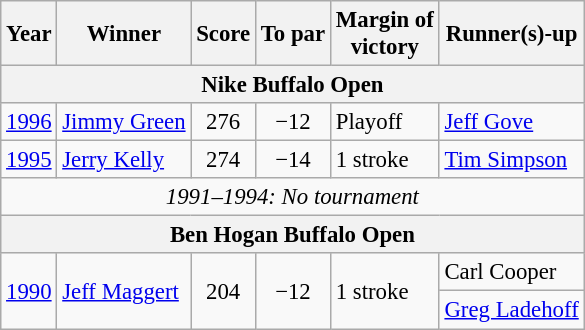<table class=wikitable style=font-size:95%>
<tr>
<th>Year</th>
<th>Winner</th>
<th>Score</th>
<th>To par</th>
<th>Margin of<br>victory</th>
<th>Runner(s)-up</th>
</tr>
<tr>
<th colspan=7>Nike Buffalo Open</th>
</tr>
<tr>
<td><a href='#'>1996</a></td>
<td><a href='#'>Jimmy Green</a></td>
<td align=center>276</td>
<td align=center>−12</td>
<td>Playoff</td>
<td><a href='#'>Jeff Gove</a></td>
</tr>
<tr>
<td><a href='#'>1995</a></td>
<td><a href='#'>Jerry Kelly</a></td>
<td align=center>274</td>
<td align=center>−14</td>
<td>1 stroke</td>
<td><a href='#'>Tim Simpson</a></td>
</tr>
<tr>
<td colspan=6 align=center><em>1991–1994: No tournament</em></td>
</tr>
<tr>
<th colspan=7>Ben Hogan Buffalo Open</th>
</tr>
<tr>
<td rowspan=2><a href='#'>1990</a></td>
<td rowspan=2><a href='#'>Jeff Maggert</a></td>
<td rowspan=2 align=center>204</td>
<td rowspan=2 align=center>−12</td>
<td rowspan=2>1 stroke</td>
<td>Carl Cooper</td>
</tr>
<tr>
<td><a href='#'>Greg Ladehoff</a></td>
</tr>
</table>
